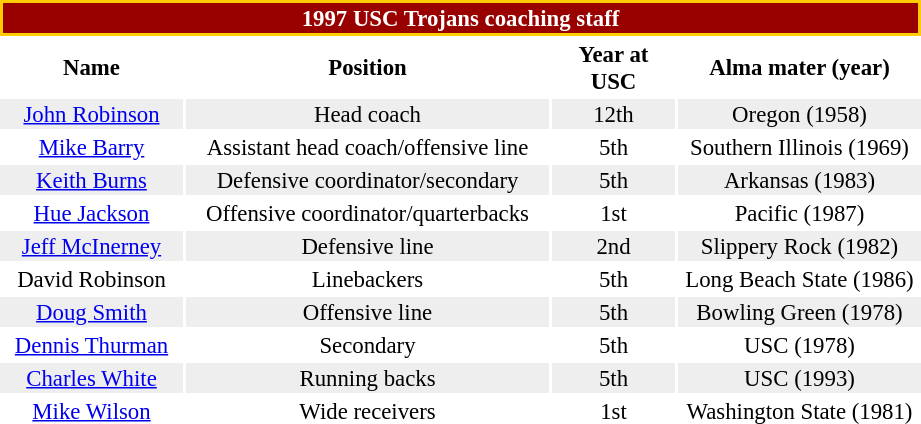<table class="toccolours" style="font-size:95%; text-align:center">
<tr>
<th colspan="5" style="background:#990000; color:white; border:2px solid #FFCC00">1997 USC Trojans coaching staff</th>
</tr>
<tr>
<th width="120">Name</th>
<th width="240">Position</th>
<th width="80">Year at USC</th>
<th width="160">Alma mater (year)</th>
</tr>
<tr bgcolor=#EEEEEE>
<td><a href='#'>John Robinson</a></td>
<td>Head coach</td>
<td>12th</td>
<td>Oregon (1958)</td>
</tr>
<tr>
<td><a href='#'>Mike Barry</a></td>
<td>Assistant head coach/offensive line</td>
<td>5th</td>
<td>Southern Illinois (1969)</td>
</tr>
<tr bgcolor=#EEEEEE>
<td><a href='#'>Keith Burns</a></td>
<td>Defensive coordinator/secondary</td>
<td>5th</td>
<td>Arkansas (1983)</td>
</tr>
<tr>
<td><a href='#'>Hue Jackson</a></td>
<td>Offensive coordinator/quarterbacks</td>
<td>1st</td>
<td>Pacific (1987)</td>
</tr>
<tr bgcolor=#EEEEEE>
<td><a href='#'>Jeff McInerney</a></td>
<td>Defensive line</td>
<td>2nd</td>
<td>Slippery Rock (1982)</td>
</tr>
<tr>
<td>David Robinson</td>
<td>Linebackers</td>
<td>5th</td>
<td>Long Beach State (1986)</td>
</tr>
<tr bgcolor=#EEEEEE>
<td><a href='#'>Doug Smith</a></td>
<td>Offensive line</td>
<td>5th</td>
<td>Bowling Green (1978)</td>
</tr>
<tr>
<td><a href='#'>Dennis Thurman</a></td>
<td>Secondary</td>
<td>5th</td>
<td>USC (1978)</td>
</tr>
<tr bgcolor=#EEEEEE>
<td><a href='#'>Charles White</a></td>
<td>Running backs</td>
<td>5th</td>
<td>USC (1993)</td>
</tr>
<tr>
<td><a href='#'>Mike Wilson</a></td>
<td>Wide receivers</td>
<td>1st</td>
<td>Washington State (1981)</td>
</tr>
</table>
